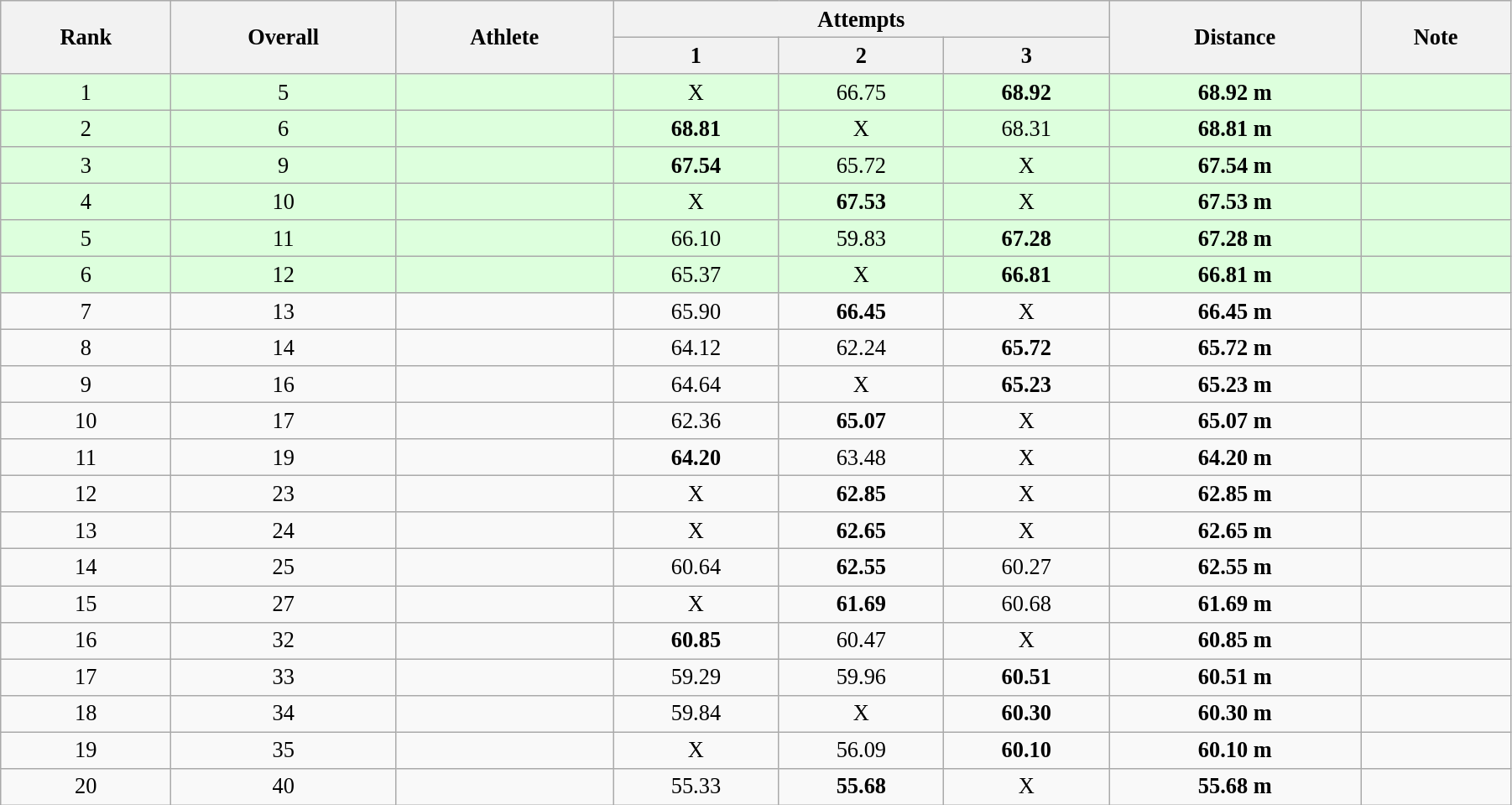<table class="wikitable" style=" text-align:center; font-size:110%;" width="95%">
<tr>
<th rowspan="2">Rank</th>
<th rowspan="2">Overall</th>
<th rowspan="2">Athlete</th>
<th colspan="3">Attempts</th>
<th rowspan="2">Distance</th>
<th rowspan="2">Note</th>
</tr>
<tr>
<th>1</th>
<th>2</th>
<th>3</th>
</tr>
<tr style="background:#ddffdd;">
<td>1</td>
<td>5</td>
<td align=left></td>
<td>X</td>
<td>66.75</td>
<td><strong>68.92</strong></td>
<td><strong>68.92 m </strong></td>
<td></td>
</tr>
<tr style="background:#ddffdd;">
<td>2</td>
<td>6</td>
<td align=left></td>
<td><strong>68.81</strong></td>
<td>X</td>
<td>68.31</td>
<td><strong>68.81 m </strong></td>
<td></td>
</tr>
<tr style="background:#ddffdd;">
<td>3</td>
<td>9</td>
<td align=left></td>
<td><strong>67.54</strong></td>
<td>65.72</td>
<td>X</td>
<td><strong>67.54 m </strong></td>
<td></td>
</tr>
<tr style="background:#ddffdd;">
<td>4</td>
<td>10</td>
<td align=left></td>
<td>X</td>
<td><strong>67.53</strong></td>
<td>X</td>
<td><strong>67.53 m </strong></td>
<td></td>
</tr>
<tr style="background:#ddffdd;">
<td>5</td>
<td>11</td>
<td align=left></td>
<td>66.10</td>
<td>59.83</td>
<td><strong>67.28</strong></td>
<td><strong>67.28 m </strong></td>
<td></td>
</tr>
<tr style="background:#ddffdd;">
<td>6</td>
<td>12</td>
<td align=left></td>
<td>65.37</td>
<td>X</td>
<td><strong>66.81</strong></td>
<td><strong>66.81 m </strong></td>
<td></td>
</tr>
<tr>
<td>7</td>
<td>13</td>
<td align=left></td>
<td>65.90</td>
<td><strong>66.45</strong></td>
<td>X</td>
<td><strong>66.45 m </strong></td>
<td></td>
</tr>
<tr>
<td>8</td>
<td>14</td>
<td align=left></td>
<td>64.12</td>
<td>62.24</td>
<td><strong>65.72</strong></td>
<td><strong>65.72 m </strong></td>
<td></td>
</tr>
<tr>
<td>9</td>
<td>16</td>
<td align=left></td>
<td>64.64</td>
<td>X</td>
<td><strong>65.23</strong></td>
<td><strong>65.23 m </strong></td>
<td></td>
</tr>
<tr>
<td>10</td>
<td>17</td>
<td align=left></td>
<td>62.36</td>
<td><strong>65.07</strong></td>
<td>X</td>
<td><strong>65.07 m </strong></td>
<td></td>
</tr>
<tr>
<td>11</td>
<td>19</td>
<td align=left></td>
<td><strong>64.20</strong></td>
<td>63.48</td>
<td>X</td>
<td><strong>64.20 m </strong></td>
<td></td>
</tr>
<tr>
<td>12</td>
<td>23</td>
<td align=left></td>
<td>X</td>
<td><strong>62.85</strong></td>
<td>X</td>
<td><strong>62.85 m </strong></td>
<td></td>
</tr>
<tr>
<td>13</td>
<td>24</td>
<td align=left></td>
<td>X</td>
<td><strong>62.65</strong></td>
<td>X</td>
<td><strong>62.65 m </strong></td>
<td></td>
</tr>
<tr>
<td>14</td>
<td>25</td>
<td align=left></td>
<td>60.64</td>
<td><strong>62.55</strong></td>
<td>60.27</td>
<td><strong>62.55 m </strong></td>
<td></td>
</tr>
<tr>
<td>15</td>
<td>27</td>
<td align=left></td>
<td>X</td>
<td><strong>61.69</strong></td>
<td>60.68</td>
<td><strong>61.69 m </strong></td>
<td></td>
</tr>
<tr>
<td>16</td>
<td>32</td>
<td align=left></td>
<td><strong>60.85</strong></td>
<td>60.47</td>
<td>X</td>
<td><strong>60.85 m </strong></td>
<td></td>
</tr>
<tr>
<td>17</td>
<td>33</td>
<td align=left></td>
<td>59.29</td>
<td>59.96</td>
<td><strong>60.51</strong></td>
<td><strong>60.51 m </strong></td>
<td></td>
</tr>
<tr>
<td>18</td>
<td>34</td>
<td align=left></td>
<td>59.84</td>
<td>X</td>
<td><strong>60.30</strong></td>
<td><strong>60.30 m </strong></td>
<td></td>
</tr>
<tr>
<td>19</td>
<td>35</td>
<td align=left></td>
<td>X</td>
<td>56.09</td>
<td><strong>60.10</strong></td>
<td><strong>60.10 m </strong></td>
<td></td>
</tr>
<tr>
<td>20</td>
<td>40</td>
<td align=left></td>
<td>55.33</td>
<td><strong>55.68</strong></td>
<td>X</td>
<td><strong>55.68 m </strong></td>
<td></td>
</tr>
</table>
